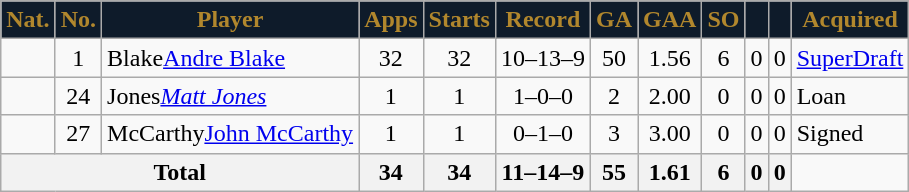<table | class="wikitable sortable">
<tr>
<th style="background:#0E1B2A; color:#B1872D; text-align:center;">Nat.</th>
<th style="background:#0E1B2A; color:#B1872D; text-align:center;">No.</th>
<th style="background:#0E1B2A; color:#B1872D; text-align:center;">Player</th>
<th style="background:#0E1B2A; color:#B1872D; text-align:center;">Apps</th>
<th style="background:#0E1B2A; color:#B1872D; text-align:center;">Starts</th>
<th style="background:#0E1B2A; color:#B1872D; text-align:center;">Record</th>
<th style="background:#0E1B2A; color:#B1872D; text-align:center;">GA</th>
<th style="background:#0E1B2A; color:#B1872D; text-align:center;">GAA</th>
<th style="background:#0E1B2A; color:#B1872D; text-align:center;">SO</th>
<th style="background:#0E1B2A; color:#B1872D; text-align:center;"></th>
<th style="background:#0E1B2A; color:#B1872D; text-align:center;"></th>
<th style="background:#0E1B2A; color:#B1872D; text-align:center;">Acquired</th>
</tr>
<tr align=center>
<td></td>
<td>1</td>
<td align=left><span>Blake</span><a href='#'>Andre Blake</a></td>
<td>32</td>
<td>32</td>
<td>10–13–9</td>
<td>50</td>
<td>1.56</td>
<td>6</td>
<td>0</td>
<td>0</td>
<td align=left><a href='#'>SuperDraft</a></td>
</tr>
<tr align=center>
<td></td>
<td>24</td>
<td align=left><span>Jones</span><em><a href='#'>Matt Jones</a></em></td>
<td>1</td>
<td>1</td>
<td>1–0–0</td>
<td>2</td>
<td>2.00</td>
<td>0</td>
<td>0</td>
<td>0</td>
<td align=left>Loan</td>
</tr>
<tr align=center>
<td></td>
<td>27</td>
<td align=left><span>McCarthy</span><a href='#'>John McCarthy</a></td>
<td>1</td>
<td>1</td>
<td>0–1–0</td>
<td>3</td>
<td>3.00</td>
<td>0</td>
<td>0</td>
<td>0</td>
<td align=left>Signed</td>
</tr>
<tr style="text-align:center;" class="sortbottom">
<th colspan=3><strong>Total</strong></th>
<th>34</th>
<th>34</th>
<th><strong>11–14–9</strong></th>
<th><strong>55</strong></th>
<th><strong>1.61</strong></th>
<th><strong>6</strong></th>
<th><strong>0</strong></th>
<th><strong>0</strong></th>
</tr>
</table>
